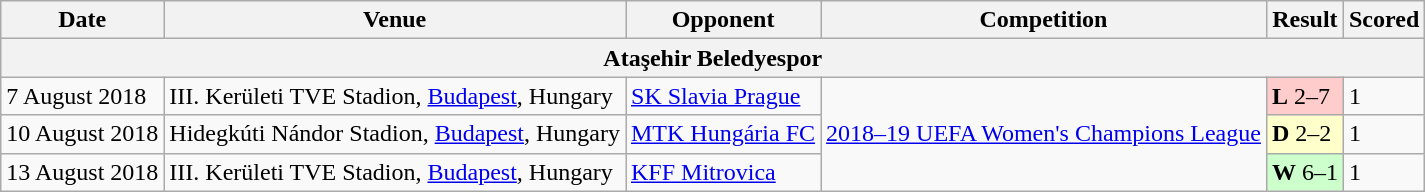<table class=wikitable>
<tr>
<th>Date</th>
<th>Venue</th>
<th>Opponent</th>
<th>Competition</th>
<th>Result</th>
<th>Scored</th>
</tr>
<tr>
<th colspan=6>Ataşehir Beledyespor</th>
</tr>
<tr>
<td>7 August 2018</td>
<td>III. Kerületi TVE  Stadion, <a href='#'>Budapest</a>, Hungary</td>
<td> <a href='#'>SK Slavia Prague</a></td>
<td rowspan=3><a href='#'>2018–19 UEFA Women's Champions League</a></td>
<td bgcolor=ffcccc><strong>L</strong> 2–7</td>
<td>1</td>
</tr>
<tr>
<td>10 August 2018</td>
<td>Hidegkúti Nándor Stadion, <a href='#'>Budapest</a>, Hungary</td>
<td> <a href='#'>MTK Hungária FC</a></td>
<td bgcolor=ffffcc><strong>D</strong> 2–2</td>
<td>1</td>
</tr>
<tr>
<td>13 August 2018</td>
<td>III. Kerületi TVE Stadion, <a href='#'>Budapest</a>, Hungary</td>
<td> <a href='#'>KFF Mitrovica</a></td>
<td bgcolor=ccffcc><strong>W</strong> 6–1</td>
<td>1</td>
</tr>
</table>
